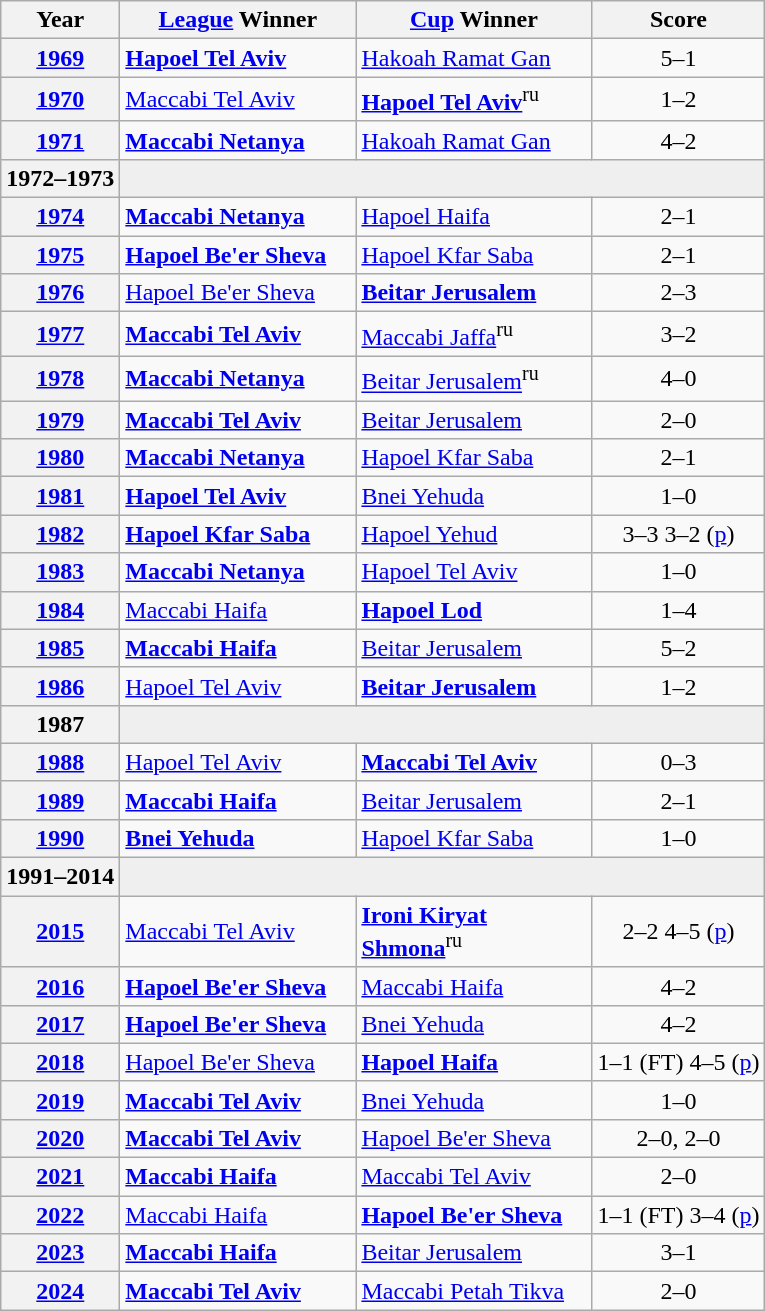<table class="wikitable">
<tr>
<th>Year</th>
<th width=150><a href='#'>League</a> Winner</th>
<th width=150><a href='#'>Cup</a> Winner</th>
<th>Score</th>
</tr>
<tr>
<th><a href='#'>1969</a></th>
<td><strong><a href='#'>Hapoel Tel Aviv</a></strong></td>
<td><a href='#'>Hakoah Ramat Gan</a></td>
<td align=center>5–1</td>
</tr>
<tr>
<th><a href='#'>1970</a></th>
<td><a href='#'>Maccabi Tel Aviv</a></td>
<td><strong><a href='#'>Hapoel Tel Aviv</a></strong><sup>ru</sup></td>
<td align=center>1–2</td>
</tr>
<tr>
<th><a href='#'>1971</a></th>
<td><strong><a href='#'>Maccabi Netanya</a></strong></td>
<td><a href='#'>Hakoah Ramat Gan</a></td>
<td align=center>4–2 </td>
</tr>
<tr>
<th>1972–1973</th>
<td colspan=3 style=background:#efefef></td>
</tr>
<tr>
<th><a href='#'>1974</a></th>
<td><strong><a href='#'>Maccabi Netanya</a></strong></td>
<td><a href='#'>Hapoel Haifa</a></td>
<td align=center>2–1</td>
</tr>
<tr>
<th><a href='#'>1975</a></th>
<td><strong><a href='#'>Hapoel Be'er Sheva</a></strong></td>
<td><a href='#'>Hapoel Kfar Saba</a></td>
<td align=center>2–1</td>
</tr>
<tr>
<th><a href='#'>1976</a></th>
<td><a href='#'>Hapoel Be'er Sheva</a></td>
<td><strong><a href='#'>Beitar Jerusalem</a></strong></td>
<td align=center>2–3 </td>
</tr>
<tr>
<th><a href='#'>1977</a></th>
<td><strong><a href='#'>Maccabi Tel Aviv</a></strong></td>
<td><a href='#'>Maccabi Jaffa</a><sup>ru</sup></td>
<td align=center>3–2</td>
</tr>
<tr>
<th><a href='#'>1978</a></th>
<td><strong><a href='#'>Maccabi Netanya</a></strong></td>
<td><a href='#'>Beitar Jerusalem</a><sup>ru</sup></td>
<td align=center>4–0</td>
</tr>
<tr>
<th><a href='#'>1979</a></th>
<td><strong><a href='#'>Maccabi Tel Aviv</a></strong></td>
<td><a href='#'>Beitar Jerusalem</a></td>
<td align=center>2–0</td>
</tr>
<tr>
<th><a href='#'>1980</a></th>
<td><strong><a href='#'>Maccabi Netanya</a></strong></td>
<td><a href='#'>Hapoel Kfar Saba</a></td>
<td align=center>2–1</td>
</tr>
<tr>
<th><a href='#'>1981</a></th>
<td><strong><a href='#'>Hapoel Tel Aviv</a></strong></td>
<td><a href='#'>Bnei Yehuda</a></td>
<td align=center>1–0</td>
</tr>
<tr>
<th><a href='#'>1982</a></th>
<td><strong><a href='#'>Hapoel Kfar Saba</a></strong></td>
<td><a href='#'>Hapoel Yehud</a></td>
<td align=center>3–3  3–2 (<a href='#'>p</a>)</td>
</tr>
<tr>
<th><a href='#'>1983</a></th>
<td><strong><a href='#'>Maccabi Netanya</a></strong></td>
<td><a href='#'>Hapoel Tel Aviv</a></td>
<td align=center>1–0</td>
</tr>
<tr>
<th><a href='#'>1984</a></th>
<td><a href='#'>Maccabi Haifa</a></td>
<td><strong><a href='#'>Hapoel Lod</a></strong></td>
<td align=center>1–4</td>
</tr>
<tr>
<th><a href='#'>1985</a></th>
<td><strong><a href='#'>Maccabi Haifa</a></strong></td>
<td><a href='#'>Beitar Jerusalem</a></td>
<td align=center>5–2</td>
</tr>
<tr>
<th><a href='#'>1986</a></th>
<td><a href='#'>Hapoel Tel Aviv</a></td>
<td><strong><a href='#'>Beitar Jerusalem</a></strong></td>
<td align=center>1–2</td>
</tr>
<tr>
<th>1987</th>
<td colspan=3 style=background:#efefef></td>
</tr>
<tr>
<th><a href='#'>1988</a></th>
<td><a href='#'>Hapoel Tel Aviv</a></td>
<td><strong><a href='#'>Maccabi Tel Aviv</a></strong></td>
<td align=center>0–3</td>
</tr>
<tr>
<th><a href='#'>1989</a></th>
<td><strong><a href='#'>Maccabi Haifa</a></strong></td>
<td><a href='#'>Beitar Jerusalem</a></td>
<td align=center>2–1</td>
</tr>
<tr>
<th><a href='#'>1990</a></th>
<td><strong><a href='#'>Bnei Yehuda</a></strong></td>
<td><a href='#'>Hapoel Kfar Saba</a></td>
<td align=center>1–0</td>
</tr>
<tr>
<th>1991–2014</th>
<td colspan=3 style=background:#efefef></td>
</tr>
<tr>
<th><a href='#'>2015</a></th>
<td><a href='#'>Maccabi Tel Aviv</a></td>
<td><strong><a href='#'>Ironi Kiryat Shmona</a></strong><sup>ru</sup></td>
<td align=center>2–2  4–5 (<a href='#'>p</a>)</td>
</tr>
<tr>
<th><a href='#'>2016</a></th>
<td><strong><a href='#'>Hapoel Be'er Sheva</a></strong></td>
<td><a href='#'>Maccabi Haifa</a></td>
<td align=center>4–2</td>
</tr>
<tr>
<th><a href='#'>2017</a></th>
<td><strong><a href='#'>Hapoel Be'er Sheva</a></strong></td>
<td><a href='#'>Bnei Yehuda</a></td>
<td align=center>4–2</td>
</tr>
<tr>
<th><a href='#'>2018</a></th>
<td><a href='#'>Hapoel Be'er Sheva</a></td>
<td><strong><a href='#'>Hapoel Haifa</a></strong></td>
<td align=center>1–1 (FT) 4–5 (<a href='#'>p</a>)</td>
</tr>
<tr>
<th><a href='#'>2019</a></th>
<td><strong><a href='#'>Maccabi Tel Aviv</a></strong></td>
<td><a href='#'>Bnei Yehuda</a></td>
<td align=center>1–0</td>
</tr>
<tr>
<th><a href='#'>2020</a></th>
<td><strong><a href='#'>Maccabi Tel Aviv</a></strong></td>
<td><a href='#'>Hapoel Be'er Sheva</a></td>
<td align=center>2–0, 2–0</td>
</tr>
<tr>
<th><a href='#'>2021</a></th>
<td><strong><a href='#'>Maccabi Haifa</a></strong></td>
<td><a href='#'>Maccabi Tel Aviv</a></td>
<td align=center>2–0</td>
</tr>
<tr>
<th><a href='#'>2022</a></th>
<td><a href='#'>Maccabi Haifa</a></td>
<td><strong><a href='#'>Hapoel Be'er Sheva</a></strong></td>
<td align=center>1–1 (FT) 3–4 (<a href='#'>p</a>)</td>
</tr>
<tr>
<th><a href='#'>2023</a></th>
<td><strong><a href='#'>Maccabi Haifa</a></strong></td>
<td><a href='#'>Beitar Jerusalem</a></td>
<td align=center>3–1</td>
</tr>
<tr>
<th><a href='#'>2024</a></th>
<td><strong><a href='#'>Maccabi Tel Aviv</a></strong></td>
<td><a href='#'>Maccabi Petah Tikva</a></td>
<td align=center>2–0</td>
</tr>
</table>
